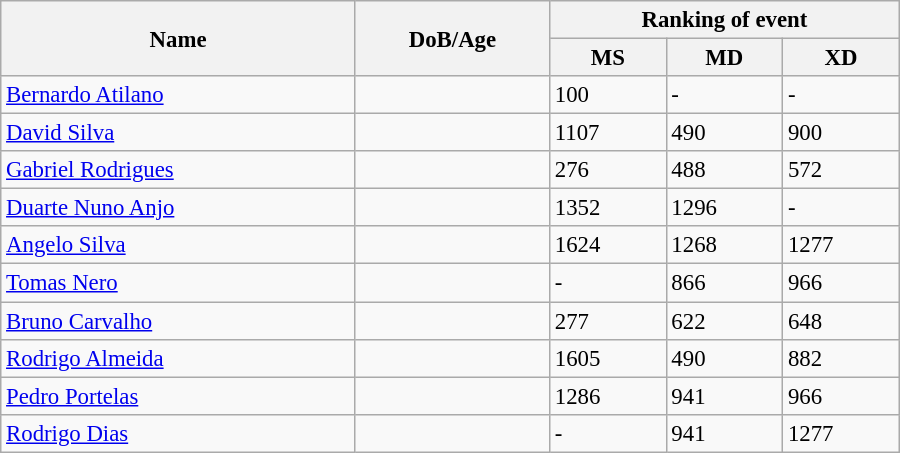<table class="wikitable" style="width:600px; font-size:95%;">
<tr>
<th rowspan="2" align="left">Name</th>
<th rowspan="2" align="left">DoB/Age</th>
<th colspan="3" align="center">Ranking of event</th>
</tr>
<tr>
<th align="center">MS</th>
<th>MD</th>
<th align="center">XD</th>
</tr>
<tr>
<td align="left"><a href='#'>Bernardo Atilano</a></td>
<td align="left"></td>
<td>100</td>
<td>-</td>
<td>-</td>
</tr>
<tr>
<td align="left"><a href='#'>David Silva</a></td>
<td align="left"></td>
<td>1107</td>
<td>490</td>
<td>900</td>
</tr>
<tr>
<td align="left"><a href='#'>Gabriel Rodrigues</a></td>
<td align="left"></td>
<td>276</td>
<td>488</td>
<td>572</td>
</tr>
<tr>
<td align="left"><a href='#'>Duarte Nuno Anjo</a></td>
<td align="left"></td>
<td>1352</td>
<td>1296</td>
<td>-</td>
</tr>
<tr>
<td align="left"><a href='#'>Angelo Silva</a></td>
<td align="left"></td>
<td>1624</td>
<td>1268</td>
<td>1277</td>
</tr>
<tr>
<td align="left"><a href='#'>Tomas Nero</a></td>
<td align="left"></td>
<td>-</td>
<td>866</td>
<td>966</td>
</tr>
<tr>
<td><a href='#'>Bruno Carvalho</a></td>
<td></td>
<td>277</td>
<td>622</td>
<td>648</td>
</tr>
<tr>
<td><a href='#'>Rodrigo Almeida</a></td>
<td></td>
<td>1605</td>
<td>490</td>
<td>882</td>
</tr>
<tr>
<td><a href='#'>Pedro Portelas</a></td>
<td></td>
<td>1286</td>
<td>941</td>
<td>966</td>
</tr>
<tr>
<td><a href='#'>Rodrigo Dias</a></td>
<td></td>
<td>-</td>
<td>941</td>
<td>1277</td>
</tr>
</table>
